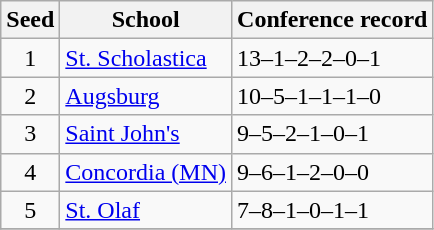<table class="wikitable">
<tr>
<th>Seed</th>
<th>School</th>
<th>Conference record</th>
</tr>
<tr>
<td align=center>1</td>
<td><a href='#'>St. Scholastica</a></td>
<td>13–1–2–2–0–1</td>
</tr>
<tr>
<td align=center>2</td>
<td><a href='#'>Augsburg</a></td>
<td>10–5–1–1–1–0</td>
</tr>
<tr>
<td align=center>3</td>
<td><a href='#'>Saint John's</a></td>
<td>9–5–2–1–0–1</td>
</tr>
<tr>
<td align=center>4</td>
<td><a href='#'>Concordia (MN)</a></td>
<td>9–6–1–2–0–0</td>
</tr>
<tr>
<td align=center>5</td>
<td><a href='#'>St. Olaf</a></td>
<td>7–8–1–0–1–1</td>
</tr>
<tr>
</tr>
</table>
